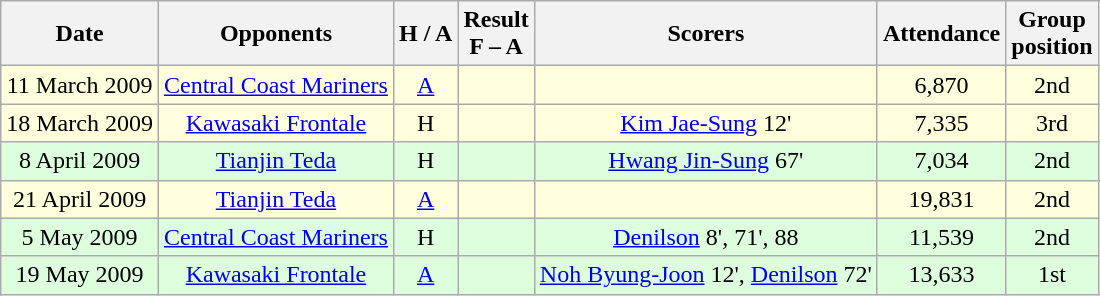<table class="wikitable" style="text-align:center">
<tr>
<th>Date</th>
<th>Opponents</th>
<th>H / A</th>
<th>Result<br>F – A</th>
<th>Scorers</th>
<th>Attendance</th>
<th>Group<br>position</th>
</tr>
<tr style="background:#ffd;">
<td>11 March 2009</td>
<td> <a href='#'>Central Coast Mariners</a></td>
<td><a href='#'>A</a></td>
<td></td>
<td></td>
<td>6,870</td>
<td>2nd</td>
</tr>
<tr style="background:#ffd;">
<td>18 March 2009</td>
<td> <a href='#'>Kawasaki Frontale</a></td>
<td>H</td>
<td></td>
<td><a href='#'>Kim Jae-Sung</a> 12'</td>
<td>7,335</td>
<td>3rd</td>
</tr>
<tr style="background:#dfd;">
<td>8 April 2009</td>
<td> <a href='#'>Tianjin Teda</a></td>
<td>H</td>
<td></td>
<td><a href='#'>Hwang Jin-Sung</a> 67'</td>
<td>7,034</td>
<td>2nd</td>
</tr>
<tr style="background:#ffd;">
<td>21 April 2009</td>
<td> <a href='#'>Tianjin Teda</a></td>
<td><a href='#'>A</a></td>
<td></td>
<td></td>
<td>19,831</td>
<td>2nd</td>
</tr>
<tr style="background:#dfd;">
<td>5 May 2009</td>
<td> <a href='#'>Central Coast Mariners</a></td>
<td>H</td>
<td></td>
<td><a href='#'>Denilson</a> 8', 71', 88</td>
<td>11,539</td>
<td>2nd</td>
</tr>
<tr style="background:#dfd;">
<td>19 May 2009</td>
<td> <a href='#'>Kawasaki Frontale</a></td>
<td><a href='#'>A</a></td>
<td></td>
<td><a href='#'>Noh Byung-Joon</a> 12', <a href='#'>Denilson</a> 72'</td>
<td>13,633</td>
<td>1st</td>
</tr>
</table>
